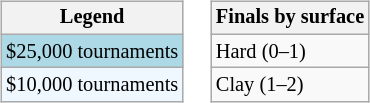<table>
<tr valign=top>
<td><br><table class="wikitable" style=font-size:85%>
<tr>
<th>Legend</th>
</tr>
<tr style="background:lightblue;">
<td>$25,000 tournaments</td>
</tr>
<tr style="background:#f0f8ff;">
<td>$10,000 tournaments</td>
</tr>
</table>
</td>
<td><br><table class="wikitable" style=font-size:85%>
<tr>
<th>Finals by surface</th>
</tr>
<tr>
<td>Hard (0–1)</td>
</tr>
<tr>
<td>Clay (1–2)</td>
</tr>
</table>
</td>
</tr>
</table>
